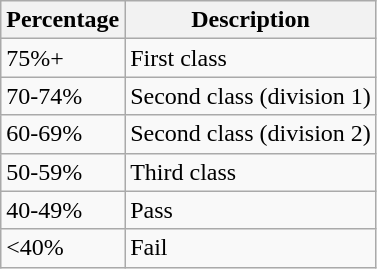<table class="wikitable">
<tr>
<th>Percentage</th>
<th>Description</th>
</tr>
<tr>
<td>75%+</td>
<td>First class</td>
</tr>
<tr>
<td>70-74%</td>
<td>Second class (division 1)</td>
</tr>
<tr>
<td>60-69%</td>
<td>Second class (division 2)</td>
</tr>
<tr>
<td>50-59%</td>
<td>Third class</td>
</tr>
<tr>
<td>40-49%</td>
<td>Pass</td>
</tr>
<tr>
<td><40%</td>
<td>Fail</td>
</tr>
</table>
